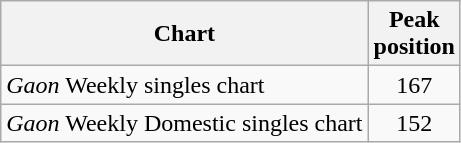<table class="wikitable sortable">
<tr>
<th>Chart</th>
<th>Peak<br>position</th>
</tr>
<tr>
<td><em>Gaon</em> Weekly singles chart</td>
<td align="center">167</td>
</tr>
<tr>
<td><em>Gaon</em> Weekly Domestic singles chart</td>
<td align="center">152</td>
</tr>
</table>
